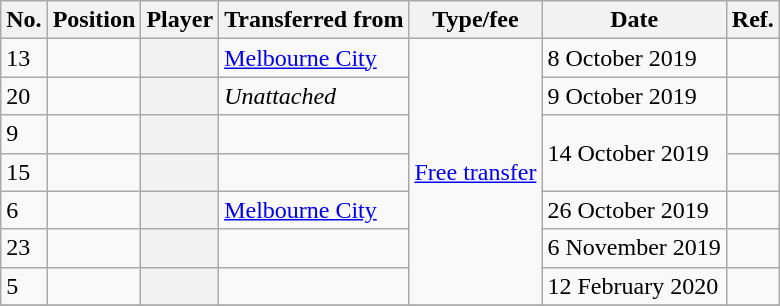<table class="wikitable plainrowheaders sortable" style="text-align:center; text-align:left">
<tr>
<th scope="col">No.</th>
<th scope="col">Position</th>
<th scope="col">Player</th>
<th scope="col">Transferred from</th>
<th scope="col">Type/fee</th>
<th scope="col">Date</th>
<th class="unsortable" scope="col">Ref.</th>
</tr>
<tr>
<td>13</td>
<td></td>
<th scope="row"></th>
<td><a href='#'>Melbourne City</a></td>
<td rowspan="7"><a href='#'>Free transfer</a></td>
<td>8 October 2019</td>
<td></td>
</tr>
<tr>
<td>20</td>
<td></td>
<th scope="row"></th>
<td><em>Unattached</em></td>
<td>9 October 2019</td>
<td></td>
</tr>
<tr>
<td>9</td>
<td></td>
<th scope="row"></th>
<td></td>
<td rowspan="2">14 October 2019</td>
<td></td>
</tr>
<tr>
<td>15</td>
<td></td>
<th scope="row"></th>
<td></td>
<td></td>
</tr>
<tr>
<td>6</td>
<td></td>
<th scope="row"></th>
<td><a href='#'>Melbourne City</a></td>
<td>26 October 2019</td>
<td></td>
</tr>
<tr>
<td>23</td>
<td></td>
<th scope="row"></th>
<td></td>
<td>6 November 2019</td>
<td></td>
</tr>
<tr>
<td>5</td>
<td></td>
<th scope="row"></th>
<td></td>
<td>12 February 2020</td>
<td></td>
</tr>
<tr>
</tr>
</table>
